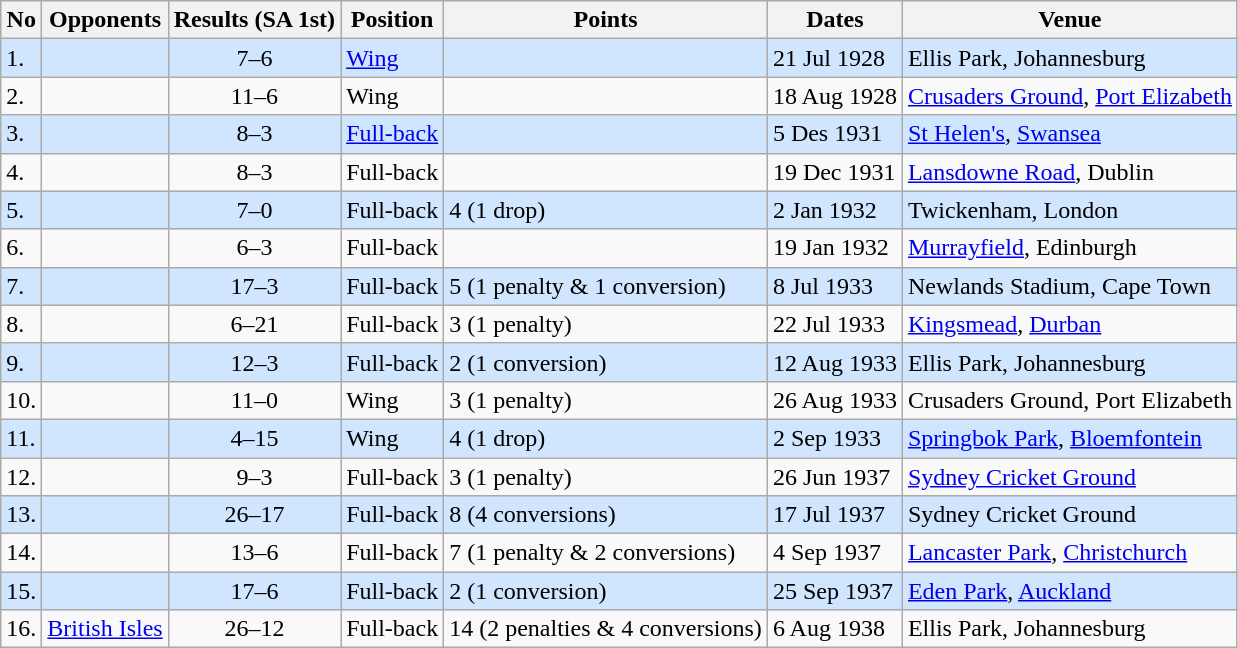<table class="wikitable sortable">
<tr>
<th>No</th>
<th>Opponents</th>
<th>Results (SA 1st)</th>
<th>Position</th>
<th>Points</th>
<th>Dates</th>
<th>Venue</th>
</tr>
<tr style="background: #D0E6FF;">
<td>1.</td>
<td></td>
<td align="center">7–6</td>
<td><a href='#'>Wing</a></td>
<td></td>
<td>21 Jul 1928</td>
<td>Ellis Park, Johannesburg</td>
</tr>
<tr>
<td>2.</td>
<td></td>
<td align="center">11–6</td>
<td>Wing</td>
<td></td>
<td>18 Aug 1928</td>
<td><a href='#'>Crusaders Ground</a>, <a href='#'>Port Elizabeth</a></td>
</tr>
<tr style="background: #D0E6FF;">
<td>3.</td>
<td></td>
<td align="center">8–3</td>
<td><a href='#'>Full-back</a></td>
<td></td>
<td>5 Des 1931</td>
<td><a href='#'>St Helen's</a>, <a href='#'>Swansea</a></td>
</tr>
<tr>
<td>4.</td>
<td></td>
<td align="center">8–3</td>
<td>Full-back</td>
<td></td>
<td>19 Dec 1931</td>
<td><a href='#'>Lansdowne Road</a>, Dublin</td>
</tr>
<tr style="background: #D0E6FF;">
<td>5.</td>
<td></td>
<td align="center">7–0</td>
<td>Full-back</td>
<td>4 (1 drop)</td>
<td>2 Jan 1932</td>
<td>Twickenham, London</td>
</tr>
<tr>
<td>6.</td>
<td></td>
<td align="center">6–3</td>
<td>Full-back</td>
<td></td>
<td>19 Jan 1932</td>
<td><a href='#'>Murrayfield</a>, Edinburgh</td>
</tr>
<tr style="background: #D0E6FF;">
<td>7.</td>
<td></td>
<td align="center">17–3</td>
<td>Full-back</td>
<td>5 (1 penalty & 1 conversion)</td>
<td>8 Jul 1933</td>
<td>Newlands Stadium, Cape Town</td>
</tr>
<tr>
<td>8.</td>
<td></td>
<td align="center">6–21</td>
<td>Full-back</td>
<td>3 (1 penalty)</td>
<td>22 Jul 1933</td>
<td><a href='#'>Kingsmead</a>, <a href='#'>Durban</a></td>
</tr>
<tr style="background: #D0E6FF;">
<td>9.</td>
<td></td>
<td align="center">12–3</td>
<td>Full-back</td>
<td>2 (1 conversion)</td>
<td>12 Aug 1933</td>
<td>Ellis Park, Johannesburg</td>
</tr>
<tr>
<td>10.</td>
<td></td>
<td align="center">11–0</td>
<td>Wing</td>
<td>3 (1 penalty)</td>
<td>26 Aug 1933</td>
<td>Crusaders Ground, Port Elizabeth</td>
</tr>
<tr style="background: #D0E6FF;">
<td>11.</td>
<td></td>
<td align="center">4–15</td>
<td>Wing</td>
<td>4 (1 drop)</td>
<td>2 Sep 1933</td>
<td><a href='#'>Springbok Park</a>, <a href='#'>Bloemfontein</a></td>
</tr>
<tr>
<td>12.</td>
<td></td>
<td align="center">9–3</td>
<td>Full-back</td>
<td>3 (1 penalty)</td>
<td>26 Jun 1937</td>
<td><a href='#'>Sydney Cricket Ground</a></td>
</tr>
<tr style="background: #D0E6FF;">
<td>13.</td>
<td></td>
<td align="center">26–17</td>
<td>Full-back</td>
<td>8 (4 conversions)</td>
<td>17 Jul 1937</td>
<td>Sydney Cricket Ground</td>
</tr>
<tr>
<td>14.</td>
<td></td>
<td align="center">13–6</td>
<td>Full-back</td>
<td>7 (1 penalty & 2 conversions)</td>
<td>4 Sep 1937</td>
<td><a href='#'>Lancaster Park</a>, <a href='#'>Christchurch</a></td>
</tr>
<tr style="background: #D0E6FF;">
<td>15.</td>
<td></td>
<td align="center">17–6</td>
<td>Full-back</td>
<td>2 (1 conversion)</td>
<td>25 Sep 1937</td>
<td><a href='#'>Eden Park</a>, <a href='#'>Auckland</a></td>
</tr>
<tr>
<td>16.</td>
<td> <a href='#'>British Isles</a></td>
<td align="center">26–12</td>
<td>Full-back</td>
<td>14 (2 penalties & 4 conversions)</td>
<td>6 Aug 1938</td>
<td>Ellis Park, Johannesburg</td>
</tr>
</table>
